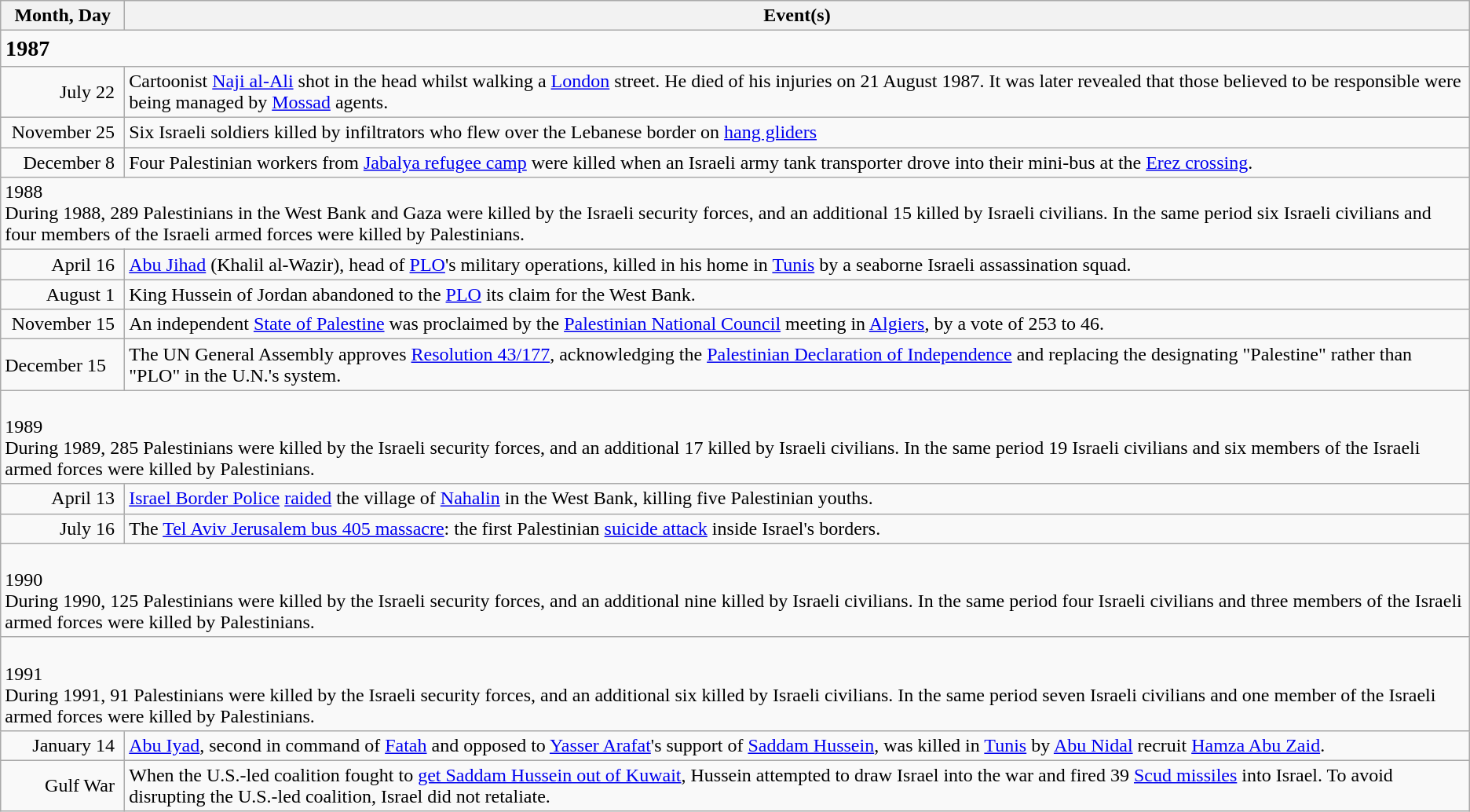<table class="wikitable">
<tr>
<th>Month, Day</th>
<th>Event(s)</th>
</tr>
<tr>
<td colspan="2" style="font-weight: 700; font-size:1.17em">1987</td>
</tr>
<tr>
<td style="white-space:nowrap;text-align:right;padding-right:0.5em;">July 22</td>
<td>Cartoonist <a href='#'>Naji al-Ali</a> shot in the head whilst walking a <a href='#'>London</a> street. He died of his injuries on 21 August 1987. It was later revealed that those believed to be responsible were being managed by <a href='#'>Mossad</a> agents.</td>
</tr>
<tr>
<td style="white-space:nowrap;text-align:right;padding-right:0.5em;">November 25</td>
<td>Six Israeli soldiers killed by infiltrators who flew over the Lebanese border on <a href='#'>hang gliders</a></td>
</tr>
<tr>
<td style="white-space:nowrap;text-align:right;padding-right:0.5em;">December 8</td>
<td>Four Palestinian workers from <a href='#'>Jabalya refugee camp</a> were killed when an Israeli army tank transporter drove into their mini-bus at the <a href='#'>Erez crossing</a>.</td>
</tr>
<tr>
<td colspan="2"><span>1988</span><br>During 1988, 289 Palestinians in the West Bank and Gaza were killed by the Israeli security forces, and an additional 15 killed by Israeli civilians. In the same period six Israeli civilians and four members of the Israeli armed forces were killed by Palestinians.</td>
</tr>
<tr>
<td style="white-space:nowrap;text-align:right;padding-right:0.5em;">April 16</td>
<td><a href='#'>Abu Jihad</a> (Khalil al-Wazir), head of <a href='#'>PLO</a>'s military operations, killed in his home in <a href='#'>Tunis</a> by a seaborne Israeli assassination squad.</td>
</tr>
<tr>
<td style="white-space:nowrap;text-align:right;padding-right:0.5em;">August 1</td>
<td>King Hussein of Jordan abandoned to the <a href='#'>PLO</a> its claim for the West Bank.</td>
</tr>
<tr>
<td style="white-space:nowrap;text-align:right;padding-right:0.5em;">November 15</td>
<td>An independent <a href='#'>State of Palestine</a> was proclaimed by the <a href='#'>Palestinian National Council</a> meeting in <a href='#'>Algiers</a>, by a vote of 253 to 46.</td>
</tr>
<tr>
<td>December 15</td>
<td>The UN General Assembly approves <a href='#'>Resolution 43/177</a>, acknowledging the <a href='#'>Palestinian Declaration of Independence</a> and replacing the designating "Palestine" rather than "PLO" in the U.N.'s system.</td>
</tr>
<tr>
<td colspan="2"><br><span>1989</span><br>During 1989, 285 Palestinians were killed by the Israeli security forces, and an additional 17 killed by Israeli civilians. In the same period 19 Israeli civilians and six members of the Israeli armed forces were killed by Palestinians.</td>
</tr>
<tr>
<td style="white-space:nowrap;text-align:right;padding-right:0.5em;">April 13</td>
<td><a href='#'>Israel Border Police</a> <a href='#'>raided</a> the village of <a href='#'>Nahalin</a> in the West Bank, killing five Palestinian youths.</td>
</tr>
<tr>
<td style="white-space:nowrap;text-align:right;padding-right:0.5em;">July 16</td>
<td>The <a href='#'>Tel Aviv Jerusalem bus 405 massacre</a>: the first Palestinian <a href='#'>suicide attack</a> inside Israel's borders.</td>
</tr>
<tr>
<td colspan="2"><br><span>1990</span><br>During 1990, 125 Palestinians were killed by the Israeli security forces, and an additional nine killed by Israeli civilians. In the same period four Israeli civilians and three members of the Israeli armed forces were killed by Palestinians.</td>
</tr>
<tr>
<td colspan="2"><br><span>1991</span><br>During 1991, 91 Palestinians were killed by the Israeli security forces, and an additional six killed by Israeli civilians. In the same period seven Israeli civilians and one member of the Israeli armed forces were killed by Palestinians.</td>
</tr>
<tr>
<td style="white-space:nowrap;text-align:right;padding-right:0.5em;">January 14</td>
<td><a href='#'>Abu Iyad</a>, second in command of <a href='#'>Fatah</a> and opposed to <a href='#'>Yasser Arafat</a>'s support of <a href='#'>Saddam Hussein</a>, was killed in <a href='#'>Tunis</a> by <a href='#'>Abu Nidal</a> recruit <a href='#'>Hamza Abu Zaid</a>.</td>
</tr>
<tr>
<td style="white-space:nowrap;text-align:right;padding-right:0.5em;">Gulf War</td>
<td>When the U.S.-led coalition fought to <a href='#'>get Saddam Hussein out of Kuwait</a>, Hussein attempted to draw Israel into the war and fired 39 <a href='#'>Scud missiles</a> into Israel. To avoid disrupting the U.S.-led coalition, Israel did not retaliate.</td>
</tr>
</table>
